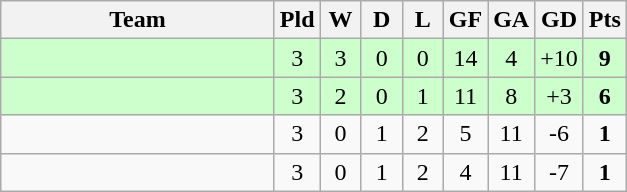<table class="wikitable" style="text-align: center;">
<tr>
<th width="175">Team</th>
<th width="20">Pld</th>
<th width="20">W</th>
<th width="20">D</th>
<th width="20">L</th>
<th width="20">GF</th>
<th width="20">GA</th>
<th width="20">GD</th>
<th width="20">Pts</th>
</tr>
<tr bgcolor="#ccffcc">
<td style="text-align:left;"><strong></strong></td>
<td>3</td>
<td>3</td>
<td>0</td>
<td>0</td>
<td>14</td>
<td>4</td>
<td>+10</td>
<td><strong>9</strong></td>
</tr>
<tr align=center  bgcolor="ccffcc">
<td style="text-align:left;"></td>
<td>3</td>
<td>2</td>
<td>0</td>
<td>1</td>
<td>11</td>
<td>8</td>
<td>+3</td>
<td><strong>6</strong></td>
</tr>
<tr align=center>
<td style="text-align:left;"></td>
<td>3</td>
<td>0</td>
<td>1</td>
<td>2</td>
<td>5</td>
<td>11</td>
<td>-6</td>
<td><strong>1</strong></td>
</tr>
<tr align=center>
<td style="text-align:left;"></td>
<td>3</td>
<td>0</td>
<td>1</td>
<td>2</td>
<td>4</td>
<td>11</td>
<td>-7</td>
<td><strong>1</strong></td>
</tr>
</table>
